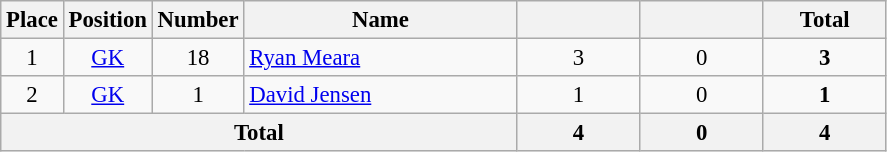<table class="wikitable" style="font-size: 95%; text-align: center;">
<tr>
<th width=30>Place</th>
<th width=30>Position</th>
<th width=30>Number</th>
<th width=175>Name</th>
<th width=75></th>
<th width=75></th>
<th width=75>Total</th>
</tr>
<tr>
<td>1</td>
<td><a href='#'>GK</a></td>
<td>18</td>
<td align="left"> <a href='#'>Ryan Meara</a></td>
<td>3</td>
<td>0</td>
<td><strong>3</strong></td>
</tr>
<tr>
<td>2</td>
<td><a href='#'>GK</a></td>
<td>1</td>
<td align="left"> <a href='#'>David Jensen</a></td>
<td>1</td>
<td>0</td>
<td><strong>1</strong></td>
</tr>
<tr>
<th colspan="4">Total</th>
<th>4</th>
<th>0</th>
<th>4</th>
</tr>
</table>
